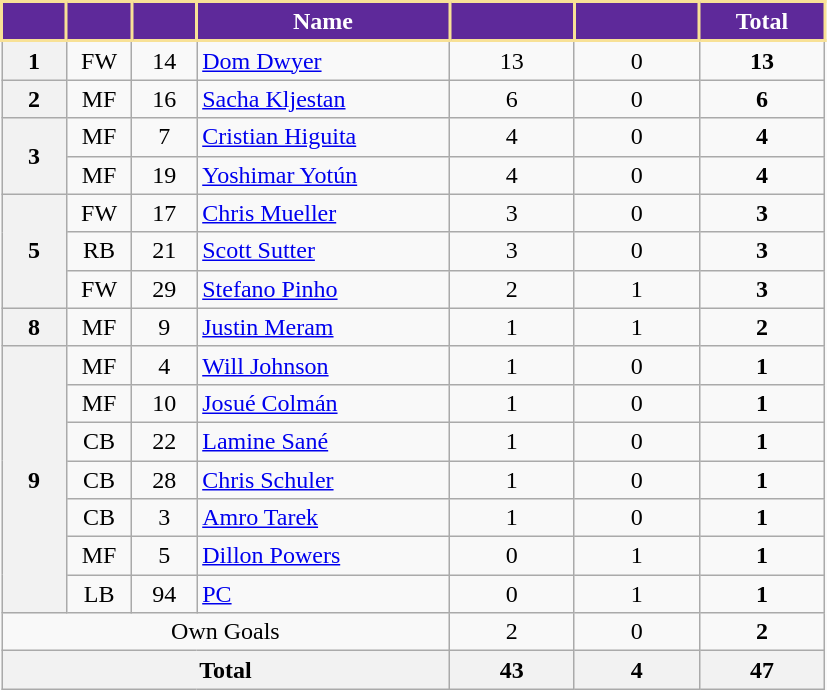<table class="wikitable" style="text-align:center;">
<tr>
<th style="background:#5E299A; color:white; border:2px solid #F8E196; width:35px;"></th>
<th style="background:#5E299A; color:white; border:2px solid #F8E196; width:35px;"></th>
<th style="background:#5E299A; color:white; border:2px solid #F8E196; width:35px;"></th>
<th style="background:#5E299A; color:white; border:2px solid #F8E196; width:160px;">Name</th>
<th style="background:#5E299A; color:white; border:2px solid #F8E196; width:75px;"></th>
<th style="background:#5E299A; color:white; border:2px solid #F8E196; width:75px;"></th>
<th style="background:#5E299A; color:white; border:2px solid #F8E196; width:75px;">Total</th>
</tr>
<tr>
<th>1</th>
<td>FW</td>
<td>14</td>
<td align=left> <a href='#'>Dom Dwyer</a></td>
<td>13</td>
<td>0</td>
<td><strong>13</strong></td>
</tr>
<tr>
<th>2</th>
<td>MF</td>
<td>16</td>
<td align=left> <a href='#'>Sacha Kljestan</a></td>
<td>6</td>
<td>0</td>
<td><strong>6</strong></td>
</tr>
<tr>
<th rowspan="2">3</th>
<td>MF</td>
<td>7</td>
<td align="left"> <a href='#'>Cristian Higuita</a></td>
<td>4</td>
<td>0</td>
<td><strong>4</strong></td>
</tr>
<tr>
<td>MF</td>
<td>19</td>
<td align="left"> <a href='#'>Yoshimar Yotún</a></td>
<td>4</td>
<td>0</td>
<td><strong>4</strong></td>
</tr>
<tr>
<th rowspan="3">5</th>
<td>FW</td>
<td>17</td>
<td align="left"> <a href='#'>Chris Mueller</a></td>
<td>3</td>
<td>0</td>
<td><strong>3</strong></td>
</tr>
<tr>
<td>RB</td>
<td>21</td>
<td align="left"> <a href='#'>Scott Sutter</a></td>
<td>3</td>
<td>0</td>
<td><strong>3</strong></td>
</tr>
<tr>
<td>FW</td>
<td>29</td>
<td align=left> <a href='#'>Stefano Pinho</a></td>
<td>2</td>
<td>1</td>
<td><strong>3</strong></td>
</tr>
<tr>
<th>8</th>
<td>MF</td>
<td>9</td>
<td align="left"> <a href='#'>Justin Meram</a></td>
<td>1</td>
<td>1</td>
<td><strong>2</strong></td>
</tr>
<tr>
<th rowspan="7">9</th>
<td>MF</td>
<td>4</td>
<td align="left"> <a href='#'>Will Johnson</a></td>
<td>1</td>
<td>0</td>
<td><strong>1</strong></td>
</tr>
<tr>
<td>MF</td>
<td>10</td>
<td align="left"> <a href='#'>Josué Colmán</a></td>
<td>1</td>
<td>0</td>
<td><strong>1</strong></td>
</tr>
<tr>
<td>CB</td>
<td>22</td>
<td align="left"> <a href='#'>Lamine Sané</a></td>
<td>1</td>
<td>0</td>
<td><strong>1</strong></td>
</tr>
<tr>
<td>CB</td>
<td>28</td>
<td align="left"> <a href='#'>Chris Schuler</a></td>
<td>1</td>
<td>0</td>
<td><strong>1</strong></td>
</tr>
<tr>
<td>CB</td>
<td>3</td>
<td align="left"> <a href='#'>Amro Tarek</a></td>
<td>1</td>
<td>0</td>
<td><strong>1</strong></td>
</tr>
<tr>
<td>MF</td>
<td>5</td>
<td align=left> <a href='#'>Dillon Powers</a></td>
<td>0</td>
<td>1</td>
<td><strong>1</strong></td>
</tr>
<tr>
<td>LB</td>
<td>94</td>
<td align="left"> <a href='#'>PC</a></td>
<td>0</td>
<td>1</td>
<td><strong>1</strong></td>
</tr>
<tr>
<td colspan="4">Own Goals</td>
<td>2</td>
<td>0</td>
<td><strong>2</strong></td>
</tr>
<tr>
<th colspan="4">Total</th>
<th>43</th>
<th><strong>4</strong></th>
<th>47</th>
</tr>
</table>
